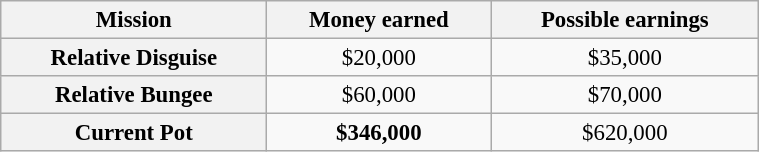<table class="wikitable plainrowheaders floatright" style="font-size: 95%; margin: 10px; text-align: center;" align="right" width="40%">
<tr>
<th scope="col">Mission</th>
<th scope="col">Money earned</th>
<th scope="col">Possible earnings</th>
</tr>
<tr>
<th scope="row">Relative Disguise</th>
<td>$20,000</td>
<td>$35,000</td>
</tr>
<tr>
<th scope="row">Relative Bungee</th>
<td>$60,000</td>
<td>$70,000</td>
</tr>
<tr>
<th scope="row"><strong><span>Current Pot</span></strong></th>
<td><strong><span>$346,000</span></strong></td>
<td>$620,000</td>
</tr>
</table>
